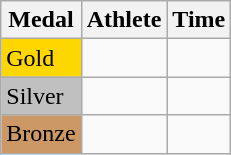<table class="wikitable">
<tr>
<th>Medal</th>
<th>Athlete</th>
<th>Time</th>
</tr>
<tr>
<td bgcolor="gold">Gold</td>
<td></td>
<td></td>
</tr>
<tr>
<td bgcolor="silver">Silver</td>
<td></td>
<td></td>
</tr>
<tr>
<td bgcolor="CC9966">Bronze</td>
<td></td>
<td></td>
</tr>
</table>
